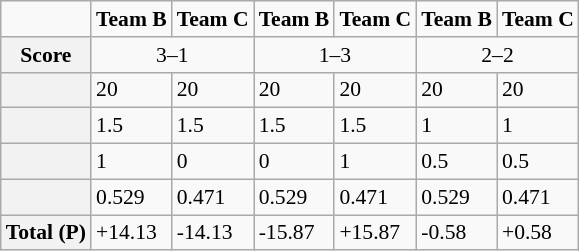<table class="wikitable" style="font-size: 90%;">
<tr>
<td></td>
<td><strong>Team B</strong></td>
<td><strong>Team C</strong></td>
<td><strong>Team B</strong></td>
<td><strong>Team C</strong></td>
<td><strong>Team B</strong></td>
<td><strong>Team C</strong></td>
</tr>
<tr>
<th>Score</th>
<td colspan="2" style="text-align: center;">3–1</td>
<td colspan="2" style="text-align: center;">1–3</td>
<td colspan="2" style="text-align: center;">2–2</td>
</tr>
<tr>
<th><strong></strong></th>
<td>20</td>
<td>20</td>
<td>20</td>
<td>20</td>
<td>20</td>
<td>20</td>
</tr>
<tr>
<th><strong></strong></th>
<td>1.5</td>
<td>1.5</td>
<td>1.5</td>
<td>1.5</td>
<td>1</td>
<td>1</td>
</tr>
<tr>
<th><strong></strong></th>
<td>1</td>
<td>0</td>
<td>0</td>
<td>1</td>
<td>0.5</td>
<td>0.5</td>
</tr>
<tr>
<th><strong></strong></th>
<td>0.529</td>
<td>0.471</td>
<td>0.529</td>
<td>0.471</td>
<td>0.529</td>
<td>0.471</td>
</tr>
<tr>
<th>Total (P)</th>
<td>+14.13</td>
<td>-14.13</td>
<td>-15.87</td>
<td>+15.87</td>
<td>-0.58</td>
<td>+0.58</td>
</tr>
</table>
